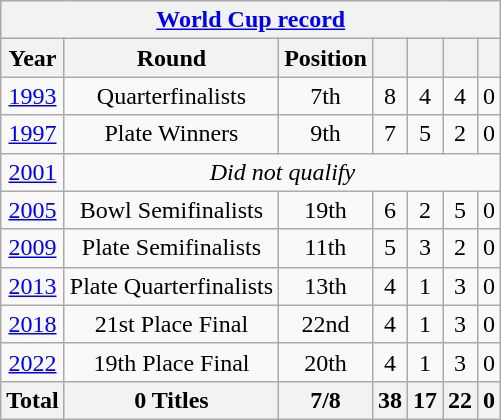<table class="wikitable" style="text-align: center;">
<tr>
<th colspan=7><a href='#'>World Cup record</a></th>
</tr>
<tr>
<th>Year</th>
<th>Round</th>
<th>Position</th>
<th></th>
<th></th>
<th></th>
<th></th>
</tr>
<tr>
<td> <a href='#'>1993</a></td>
<td>Quarterfinalists</td>
<td>7th</td>
<td>8</td>
<td>4</td>
<td>4</td>
<td>0</td>
</tr>
<tr>
<td> <a href='#'>1997</a></td>
<td>Plate Winners</td>
<td>9th</td>
<td>7</td>
<td>5</td>
<td>2</td>
<td>0</td>
</tr>
<tr>
<td> <a href='#'>2001</a></td>
<td colspan=6><em>Did not qualify</em></td>
</tr>
<tr>
<td> <a href='#'>2005</a></td>
<td>Bowl Semifinalists</td>
<td>19th</td>
<td>6</td>
<td>2</td>
<td>5</td>
<td>0</td>
</tr>
<tr>
<td> <a href='#'>2009</a></td>
<td>Plate Semifinalists</td>
<td>11th</td>
<td>5</td>
<td>3</td>
<td>2</td>
<td>0</td>
</tr>
<tr>
<td> <a href='#'>2013</a></td>
<td>Plate Quarterfinalists</td>
<td>13th</td>
<td>4</td>
<td>1</td>
<td>3</td>
<td>0</td>
</tr>
<tr>
<td> <a href='#'>2018</a></td>
<td>21st Place Final</td>
<td>22nd</td>
<td>4</td>
<td>1</td>
<td>3</td>
<td>0</td>
</tr>
<tr>
<td> <a href='#'>2022</a></td>
<td>19th Place Final</td>
<td>20th</td>
<td>4</td>
<td>1</td>
<td>3</td>
<td>0</td>
</tr>
<tr>
<th>Total</th>
<th>0 Titles</th>
<th>7/8</th>
<th>38</th>
<th>17</th>
<th>22</th>
<th>0</th>
</tr>
</table>
